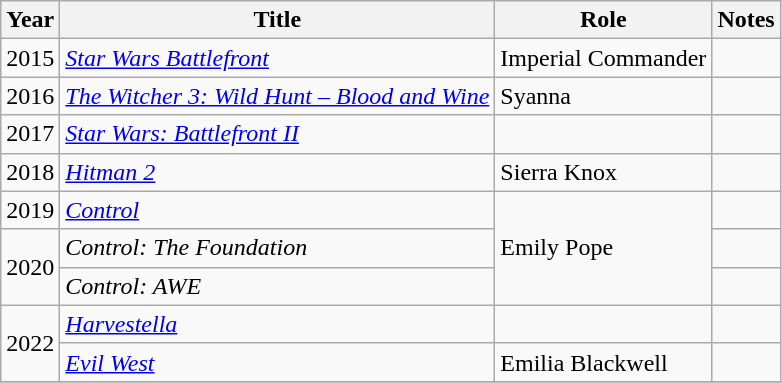<table class="wikitable sortable">
<tr>
<th>Year</th>
<th>Title</th>
<th>Role</th>
<th class="unsortable">Notes</th>
</tr>
<tr>
<td>2015</td>
<td><em><a href='#'>Star Wars Battlefront</a></em></td>
<td>Imperial Commander</td>
<td></td>
</tr>
<tr>
<td>2016</td>
<td><em><a href='#'>The Witcher 3: Wild Hunt – Blood and Wine</a></em></td>
<td>Syanna</td>
<td></td>
</tr>
<tr>
<td>2017</td>
<td><em><a href='#'>Star Wars: Battlefront II</a></em></td>
<td></td>
<td></td>
</tr>
<tr>
<td>2018</td>
<td><em><a href='#'>Hitman 2</a></em></td>
<td>Sierra Knox</td>
<td></td>
</tr>
<tr>
<td>2019</td>
<td><em><a href='#'>Control</a></em></td>
<td rowspan="3">Emily Pope</td>
<td></td>
</tr>
<tr>
<td rowspan="2">2020</td>
<td><em>Control: The Foundation</em></td>
<td></td>
</tr>
<tr>
<td><em>Control: AWE</em></td>
<td></td>
</tr>
<tr>
<td rowspan="2">2022</td>
<td><em><a href='#'>Harvestella</a></em></td>
<td></td>
<td></td>
</tr>
<tr>
<td><em><a href='#'>Evil West</a></em></td>
<td>Emilia Blackwell</td>
<td></td>
</tr>
<tr>
</tr>
</table>
